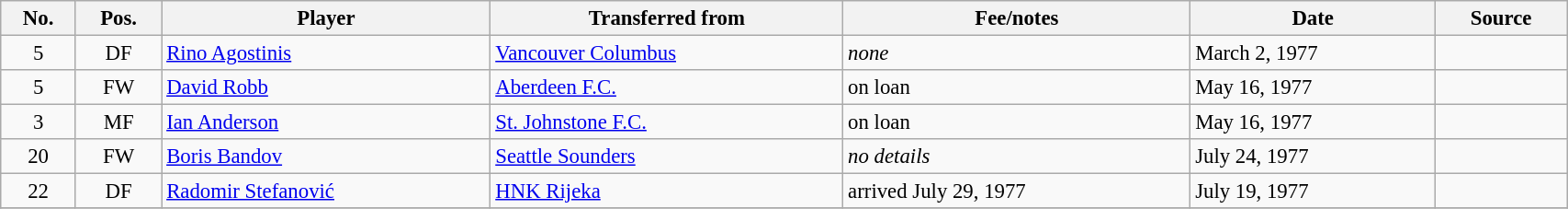<table class="wikitable sortable" style="width:90%; text-align:center; font-size:95%; text-align:left;">
<tr>
<th>No.</th>
<th>Pos.</th>
<th>Player</th>
<th>Transferred from</th>
<th>Fee/notes</th>
<th>Date</th>
<th>Source</th>
</tr>
<tr>
<td align=center>5</td>
<td align=center>DF</td>
<td> <a href='#'>Rino Agostinis</a></td>
<td> <a href='#'>Vancouver Columbus</a></td>
<td><em>none</em></td>
<td>March 2, 1977</td>
<td></td>
</tr>
<tr>
<td align=center>5</td>
<td align=center>FW</td>
<td> <a href='#'>David Robb</a></td>
<td> <a href='#'>Aberdeen F.C.</a></td>
<td>on loan</td>
<td>May 16, 1977</td>
<td></td>
</tr>
<tr>
<td align=center>3</td>
<td align=center>MF</td>
<td> <a href='#'>Ian Anderson</a></td>
<td> <a href='#'>St. Johnstone F.C.</a></td>
<td>on loan</td>
<td>May 16, 1977</td>
<td></td>
</tr>
<tr>
<td align=center>20</td>
<td align=center>FW</td>
<td> <a href='#'>Boris Bandov</a></td>
<td> <a href='#'>Seattle Sounders</a></td>
<td><em>no details</em></td>
<td>July 24, 1977</td>
<td></td>
</tr>
<tr>
<td align=center>22</td>
<td align=center>DF</td>
<td> <a href='#'>Radomir Stefanović</a></td>
<td> <a href='#'>HNK Rijeka</a></td>
<td>arrived July 29, 1977</td>
<td>July 19, 1977</td>
<td></td>
</tr>
<tr>
</tr>
</table>
